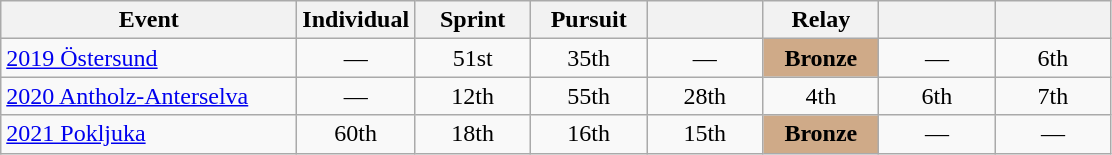<table class="wikitable" style="text-align: center;">
<tr>
<th style="width:190px;">Event</th>
<th style="width:70px;">Individual</th>
<th style="width:70px;">Sprint</th>
<th style="width:70px;">Pursuit</th>
<th style="width:70px;"></th>
<th style="width:70px;">Relay</th>
<th style="width:70px;"></th>
<th style="width:70px;"></th>
</tr>
<tr>
<td align=left> <a href='#'>2019 Östersund</a></td>
<td>—</td>
<td>51st</td>
<td>35th</td>
<td>—</td>
<td style="background:#cfaa88;"><strong>Bronze</strong></td>
<td>—</td>
<td>6th</td>
</tr>
<tr>
<td align=left> <a href='#'>2020 Antholz-Anterselva</a></td>
<td>—</td>
<td>12th</td>
<td>55th</td>
<td>28th</td>
<td>4th</td>
<td>6th</td>
<td>7th</td>
</tr>
<tr>
<td align=left> <a href='#'>2021 Pokljuka</a></td>
<td>60th</td>
<td>18th</td>
<td>16th</td>
<td>15th</td>
<td style="background:#cfaa88;"><strong>Bronze</strong></td>
<td>—</td>
<td>—</td>
</tr>
</table>
